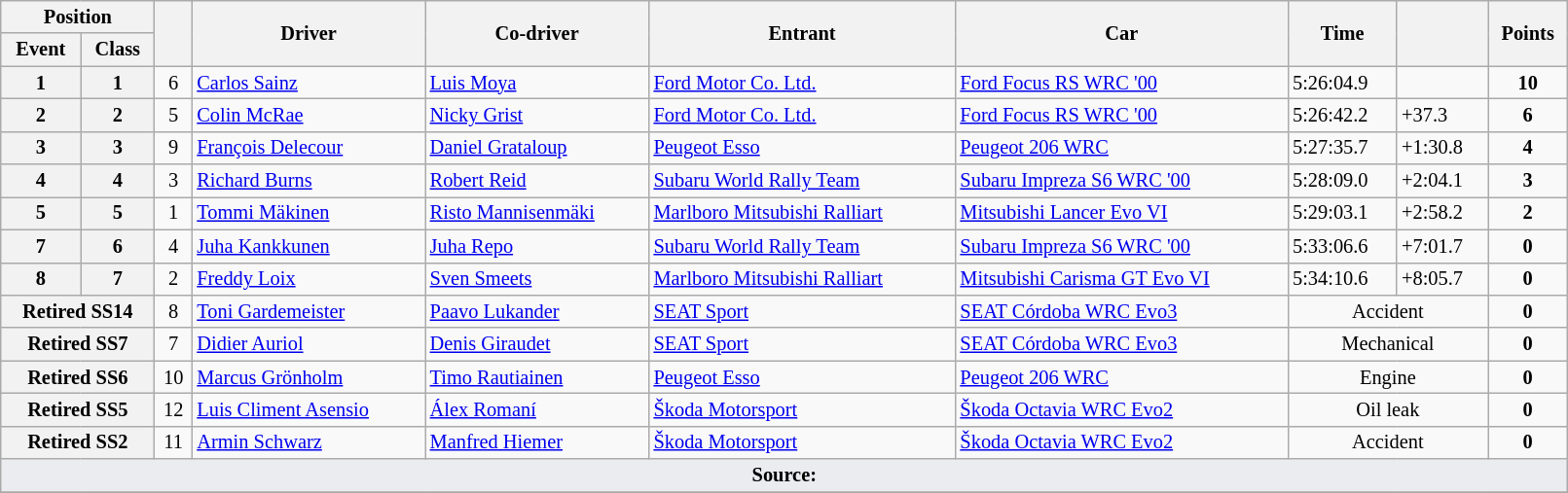<table class="wikitable" width=85% style="font-size: 85%;">
<tr>
<th colspan="2">Position</th>
<th rowspan="2"></th>
<th rowspan="2">Driver</th>
<th rowspan="2">Co-driver</th>
<th rowspan="2">Entrant</th>
<th rowspan="2">Car</th>
<th rowspan="2">Time</th>
<th rowspan="2"></th>
<th rowspan="2">Points</th>
</tr>
<tr>
<th>Event</th>
<th>Class</th>
</tr>
<tr>
<th>1</th>
<th>1</th>
<td align="center">6</td>
<td> <a href='#'>Carlos Sainz</a></td>
<td> <a href='#'>Luis Moya</a></td>
<td> <a href='#'>Ford Motor Co. Ltd.</a></td>
<td><a href='#'>Ford Focus RS WRC '00</a></td>
<td>5:26:04.9</td>
<td></td>
<td align="center"><strong>10</strong></td>
</tr>
<tr>
<th>2</th>
<th>2</th>
<td align="center">5</td>
<td> <a href='#'>Colin McRae</a></td>
<td> <a href='#'>Nicky Grist</a></td>
<td> <a href='#'>Ford Motor Co. Ltd.</a></td>
<td><a href='#'>Ford Focus RS WRC '00</a></td>
<td>5:26:42.2</td>
<td>+37.3</td>
<td align="center"><strong>6</strong></td>
</tr>
<tr>
<th>3</th>
<th>3</th>
<td align="center">9</td>
<td> <a href='#'>François Delecour</a></td>
<td> <a href='#'>Daniel Grataloup</a></td>
<td> <a href='#'>Peugeot Esso</a></td>
<td><a href='#'>Peugeot 206 WRC</a></td>
<td>5:27:35.7</td>
<td>+1:30.8</td>
<td align="center"><strong>4</strong></td>
</tr>
<tr>
<th>4</th>
<th>4</th>
<td align="center">3</td>
<td> <a href='#'>Richard Burns</a></td>
<td> <a href='#'>Robert Reid</a></td>
<td> <a href='#'>Subaru World Rally Team</a></td>
<td><a href='#'>Subaru Impreza S6 WRC '00</a></td>
<td>5:28:09.0</td>
<td>+2:04.1</td>
<td align="center"><strong>3</strong></td>
</tr>
<tr>
<th>5</th>
<th>5</th>
<td align="center">1</td>
<td> <a href='#'>Tommi Mäkinen</a></td>
<td> <a href='#'>Risto Mannisenmäki</a></td>
<td> <a href='#'>Marlboro Mitsubishi Ralliart</a></td>
<td><a href='#'>Mitsubishi Lancer Evo VI</a></td>
<td>5:29:03.1</td>
<td>+2:58.2</td>
<td align="center"><strong>2</strong></td>
</tr>
<tr>
<th>7</th>
<th>6</th>
<td align="center">4</td>
<td> <a href='#'>Juha Kankkunen</a></td>
<td> <a href='#'>Juha Repo</a></td>
<td> <a href='#'>Subaru World Rally Team</a></td>
<td><a href='#'>Subaru Impreza S6 WRC '00</a></td>
<td>5:33:06.6</td>
<td>+7:01.7</td>
<td align="center"><strong>0</strong></td>
</tr>
<tr>
<th>8</th>
<th>7</th>
<td align="center">2</td>
<td> <a href='#'>Freddy Loix</a></td>
<td> <a href='#'>Sven Smeets</a></td>
<td> <a href='#'>Marlboro Mitsubishi Ralliart</a></td>
<td><a href='#'>Mitsubishi Carisma GT Evo VI</a></td>
<td>5:34:10.6</td>
<td>+8:05.7</td>
<td align="center"><strong>0</strong></td>
</tr>
<tr>
<th colspan="2">Retired SS14</th>
<td align="center">8</td>
<td> <a href='#'>Toni Gardemeister</a></td>
<td> <a href='#'>Paavo Lukander</a></td>
<td> <a href='#'>SEAT Sport</a></td>
<td><a href='#'>SEAT Córdoba WRC Evo3</a></td>
<td align="center" colspan="2">Accident</td>
<td align="center"><strong>0</strong></td>
</tr>
<tr>
<th colspan="2">Retired SS7</th>
<td align="center">7</td>
<td> <a href='#'>Didier Auriol</a></td>
<td> <a href='#'>Denis Giraudet</a></td>
<td> <a href='#'>SEAT Sport</a></td>
<td><a href='#'>SEAT Córdoba WRC Evo3</a></td>
<td align="center" colspan="2">Mechanical</td>
<td align="center"><strong>0</strong></td>
</tr>
<tr>
<th colspan="2">Retired SS6</th>
<td align="center">10</td>
<td> <a href='#'>Marcus Grönholm</a></td>
<td> <a href='#'>Timo Rautiainen</a></td>
<td> <a href='#'>Peugeot Esso</a></td>
<td><a href='#'>Peugeot 206 WRC</a></td>
<td align="center" colspan="2">Engine</td>
<td align="center"><strong>0</strong></td>
</tr>
<tr>
<th colspan="2">Retired SS5</th>
<td align="center">12</td>
<td> <a href='#'>Luis Climent Asensio</a></td>
<td> <a href='#'>Álex Romaní</a></td>
<td> <a href='#'>Škoda Motorsport</a></td>
<td><a href='#'>Škoda Octavia WRC Evo2</a></td>
<td align="center" colspan="2">Oil leak</td>
<td align="center"><strong>0</strong></td>
</tr>
<tr>
<th colspan="2">Retired SS2</th>
<td align="center">11</td>
<td> <a href='#'>Armin Schwarz</a></td>
<td> <a href='#'>Manfred Hiemer</a></td>
<td> <a href='#'>Škoda Motorsport</a></td>
<td><a href='#'>Škoda Octavia WRC Evo2</a></td>
<td align="center" colspan="2">Accident</td>
<td align="center"><strong>0</strong></td>
</tr>
<tr>
<td style="background-color:#EAECF0; text-align:center" colspan="10"><strong>Source:</strong></td>
</tr>
<tr>
</tr>
</table>
